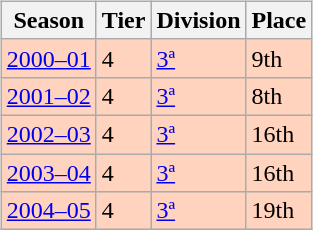<table>
<tr>
<td valign="top" width=0%><br><table class="wikitable">
<tr style="background:#f0f6fa;">
<th>Season</th>
<th>Tier</th>
<th>Division</th>
<th>Place</th>
</tr>
<tr>
<td style="background:#FFD3BD;"><a href='#'>2000–01</a></td>
<td style="background:#FFD3BD;">4</td>
<td style="background:#FFD3BD;"><a href='#'>3ª</a></td>
<td style="background:#FFD3BD;">9th</td>
</tr>
<tr>
<td style="background:#FFD3BD;"><a href='#'>2001–02</a></td>
<td style="background:#FFD3BD;">4</td>
<td style="background:#FFD3BD;"><a href='#'>3ª</a></td>
<td style="background:#FFD3BD;">8th</td>
</tr>
<tr>
<td style="background:#FFD3BD;"><a href='#'>2002–03</a></td>
<td style="background:#FFD3BD;">4</td>
<td style="background:#FFD3BD;"><a href='#'>3ª</a></td>
<td style="background:#FFD3BD;">16th</td>
</tr>
<tr>
<td style="background:#FFD3BD;"><a href='#'>2003–04</a></td>
<td style="background:#FFD3BD;">4</td>
<td style="background:#FFD3BD;"><a href='#'>3ª</a></td>
<td style="background:#FFD3BD;">16th</td>
</tr>
<tr>
<td style="background:#FFD3BD;"><a href='#'>2004–05</a></td>
<td style="background:#FFD3BD;">4</td>
<td style="background:#FFD3BD;"><a href='#'>3ª</a></td>
<td style="background:#FFD3BD;">19th</td>
</tr>
</table>
</td>
</tr>
</table>
